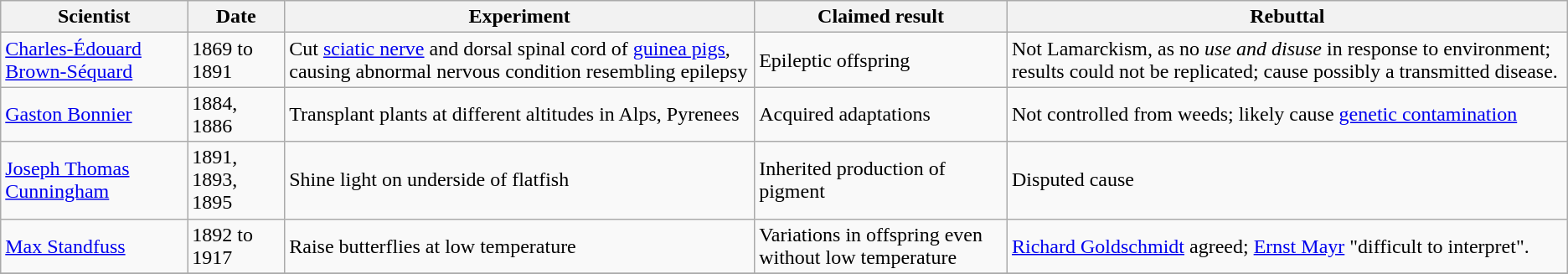<table class="wikitable">
<tr>
<th>Scientist</th>
<th>Date</th>
<th>Experiment</th>
<th>Claimed result</th>
<th>Rebuttal</th>
</tr>
<tr>
<td><a href='#'>Charles-Édouard Brown-Séquard</a></td>
<td>1869 to 1891</td>
<td>Cut <a href='#'>sciatic nerve</a> and dorsal spinal cord of <a href='#'>guinea pigs</a>, causing abnormal nervous condition resembling epilepsy</td>
<td>Epileptic offspring</td>
<td>Not Lamarckism, as no <em>use and disuse</em> in response to environment; results could not be replicated; cause possibly a transmitted disease.</td>
</tr>
<tr>
<td><a href='#'>Gaston Bonnier</a></td>
<td>1884, 1886</td>
<td>Transplant plants at different altitudes in Alps, Pyrenees</td>
<td>Acquired adaptations</td>
<td>Not controlled from weeds; likely cause <a href='#'>genetic contamination</a></td>
</tr>
<tr>
<td><a href='#'>Joseph Thomas Cunningham</a></td>
<td>1891, 1893, 1895</td>
<td>Shine light on underside of flatfish</td>
<td>Inherited production of pigment</td>
<td>Disputed cause</td>
</tr>
<tr>
<td><a href='#'>Max Standfuss</a></td>
<td>1892 to 1917</td>
<td>Raise butterflies at low temperature</td>
<td>Variations in offspring even without low temperature</td>
<td><a href='#'>Richard Goldschmidt</a> agreed; <a href='#'>Ernst Mayr</a> "difficult to interpret".</td>
</tr>
<tr>
</tr>
</table>
